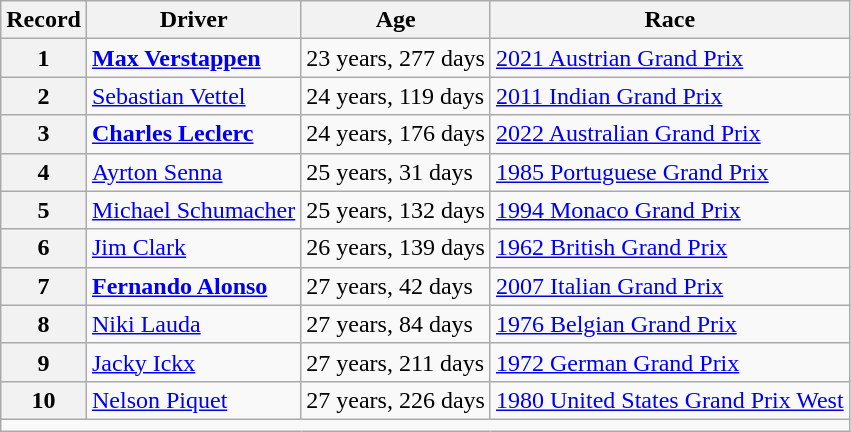<table class="wikitable">
<tr>
<th>Record</th>
<th>Driver</th>
<th>Age</th>
<th>Race</th>
</tr>
<tr>
<th>1</th>
<td> <strong><a href='#'>Max Verstappen</a></strong></td>
<td>23 years, 277 days</td>
<td><a href='#'>2021 Austrian Grand Prix</a></td>
</tr>
<tr>
<th>2</th>
<td> <a href='#'>Sebastian Vettel</a></td>
<td>24 years, 119 days</td>
<td><a href='#'>2011 Indian Grand Prix</a></td>
</tr>
<tr>
<th>3</th>
<td> <strong><a href='#'>Charles Leclerc</a></strong></td>
<td>24 years, 176 days</td>
<td><a href='#'>2022 Australian Grand Prix</a></td>
</tr>
<tr>
<th>4</th>
<td> <a href='#'>Ayrton Senna</a></td>
<td>25 years, 31 days</td>
<td><a href='#'>1985 Portuguese Grand Prix</a></td>
</tr>
<tr>
<th>5</th>
<td> <a href='#'>Michael Schumacher</a></td>
<td>25 years, 132 days</td>
<td><a href='#'>1994 Monaco Grand Prix</a></td>
</tr>
<tr>
<th>6</th>
<td> <a href='#'>Jim Clark</a></td>
<td>26 years, 139 days</td>
<td><a href='#'>1962 British Grand Prix</a></td>
</tr>
<tr>
<th>7</th>
<td> <strong><a href='#'>Fernando Alonso</a></strong></td>
<td>27 years, 42 days</td>
<td><a href='#'>2007 Italian Grand Prix</a></td>
</tr>
<tr>
<th>8</th>
<td> <a href='#'>Niki Lauda</a></td>
<td>27 years, 84 days</td>
<td><a href='#'>1976 Belgian Grand Prix</a></td>
</tr>
<tr>
<th>9</th>
<td> <a href='#'>Jacky Ickx</a></td>
<td>27 years, 211 days</td>
<td><a href='#'>1972 German Grand Prix</a></td>
</tr>
<tr>
<th>10</th>
<td> <a href='#'>Nelson Piquet</a></td>
<td>27 years, 226 days</td>
<td><a href='#'>1980 United States Grand Prix West</a></td>
</tr>
<tr align=center>
<td colspan=4></td>
</tr>
</table>
